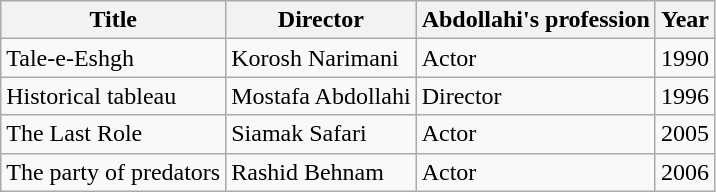<table class="wikitable">
<tr>
<th>Title</th>
<th>Director</th>
<th>Abdollahi's profession</th>
<th>Year</th>
</tr>
<tr>
<td>Tale-e-Eshgh</td>
<td>Korosh Narimani</td>
<td>Actor</td>
<td>1990</td>
</tr>
<tr>
<td>Historical tableau</td>
<td>Mostafa Abdollahi</td>
<td>Director</td>
<td>1996</td>
</tr>
<tr>
<td>The Last Role</td>
<td>Siamak Safari</td>
<td>Actor</td>
<td>2005</td>
</tr>
<tr>
<td>The party of predators</td>
<td>Rashid Behnam</td>
<td>Actor</td>
<td>2006</td>
</tr>
</table>
